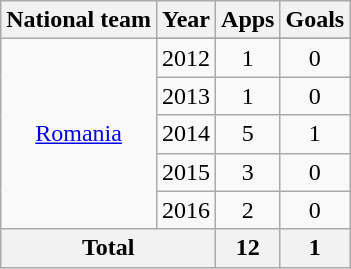<table class="wikitable" style="text-align:center">
<tr>
<th>National team</th>
<th>Year</th>
<th>Apps</th>
<th>Goals</th>
</tr>
<tr>
<td rowspan="6"><a href='#'>Romania</a></td>
</tr>
<tr>
<td>2012</td>
<td>1</td>
<td>0</td>
</tr>
<tr>
<td>2013</td>
<td>1</td>
<td>0</td>
</tr>
<tr>
<td>2014</td>
<td>5</td>
<td>1</td>
</tr>
<tr>
<td>2015</td>
<td>3</td>
<td>0</td>
</tr>
<tr>
<td>2016</td>
<td>2</td>
<td>0</td>
</tr>
<tr>
<th colspan=2>Total</th>
<th>12</th>
<th>1</th>
</tr>
</table>
